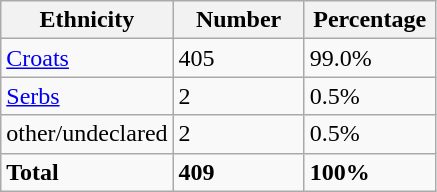<table class="wikitable">
<tr>
<th width="100px">Ethnicity</th>
<th width="80px">Number</th>
<th width="80px">Percentage</th>
</tr>
<tr>
<td><a href='#'>Croats</a></td>
<td>405</td>
<td>99.0%</td>
</tr>
<tr>
<td><a href='#'>Serbs</a></td>
<td>2</td>
<td>0.5%</td>
</tr>
<tr>
<td>other/undeclared</td>
<td>2</td>
<td>0.5%</td>
</tr>
<tr>
<td><strong>Total</strong></td>
<td><strong>409</strong></td>
<td><strong>100%</strong></td>
</tr>
</table>
